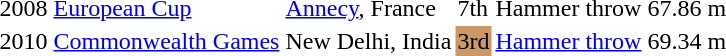<table>
<tr>
<td>2008</td>
<td><a href='#'>European Cup</a></td>
<td><a href='#'>Annecy</a>, France</td>
<td>7th</td>
<td>Hammer throw</td>
<td>67.86 m</td>
</tr>
<tr>
<td>2010</td>
<td><a href='#'>Commonwealth Games</a></td>
<td>New Delhi, India</td>
<td bgcolor=cc9966>3rd</td>
<td><a href='#'>Hammer throw</a></td>
<td>69.34 m</td>
</tr>
</table>
